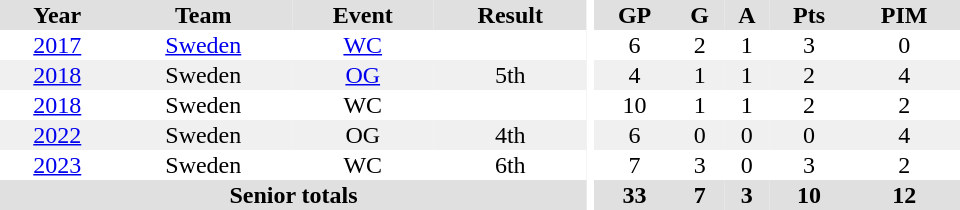<table border="0" cellpadding="1" cellspacing="0" ID="Table3" style="text-align:center; width:40em">
<tr ALIGN="center" bgcolor="#e0e0e0">
<th>Year</th>
<th>Team</th>
<th>Event</th>
<th>Result</th>
<th rowspan="99" bgcolor="#ffffff"></th>
<th>GP</th>
<th>G</th>
<th>A</th>
<th>Pts</th>
<th>PIM</th>
</tr>
<tr>
<td><a href='#'>2017</a></td>
<td><a href='#'>Sweden</a></td>
<td><a href='#'>WC</a></td>
<td></td>
<td>6</td>
<td>2</td>
<td>1</td>
<td>3</td>
<td>0</td>
</tr>
<tr bgcolor="#f0f0f0">
<td><a href='#'>2018</a></td>
<td>Sweden</td>
<td><a href='#'>OG</a></td>
<td>5th</td>
<td>4</td>
<td>1</td>
<td>1</td>
<td>2</td>
<td>4</td>
</tr>
<tr>
<td><a href='#'>2018</a></td>
<td>Sweden</td>
<td>WC</td>
<td></td>
<td>10</td>
<td>1</td>
<td>1</td>
<td>2</td>
<td>2</td>
</tr>
<tr bgcolor="#f0f0f0">
<td><a href='#'>2022</a></td>
<td>Sweden</td>
<td>OG</td>
<td>4th</td>
<td>6</td>
<td>0</td>
<td>0</td>
<td>0</td>
<td>4</td>
</tr>
<tr>
<td><a href='#'>2023</a></td>
<td>Sweden</td>
<td>WC</td>
<td>6th</td>
<td>7</td>
<td>3</td>
<td>0</td>
<td>3</td>
<td>2</td>
</tr>
<tr bgcolor="#e0e0e0">
<th colspan="4">Senior totals</th>
<th>33</th>
<th>7</th>
<th>3</th>
<th>10</th>
<th>12</th>
</tr>
</table>
